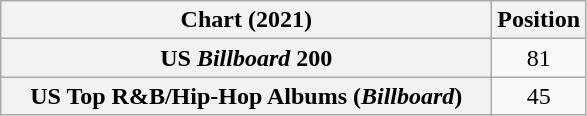<table class="wikitable sortable plainrowheaders">
<tr>
<th scope="col" style="width:20em;">Chart (2021)</th>
<th scope="col">Position</th>
</tr>
<tr>
<th scope="row">US <em>Billboard</em> 200</th>
<td align="center">81</td>
</tr>
<tr>
<th scope="row">US Top R&B/Hip-Hop Albums (<em>Billboard</em>)</th>
<td align="center">45</td>
</tr>
</table>
